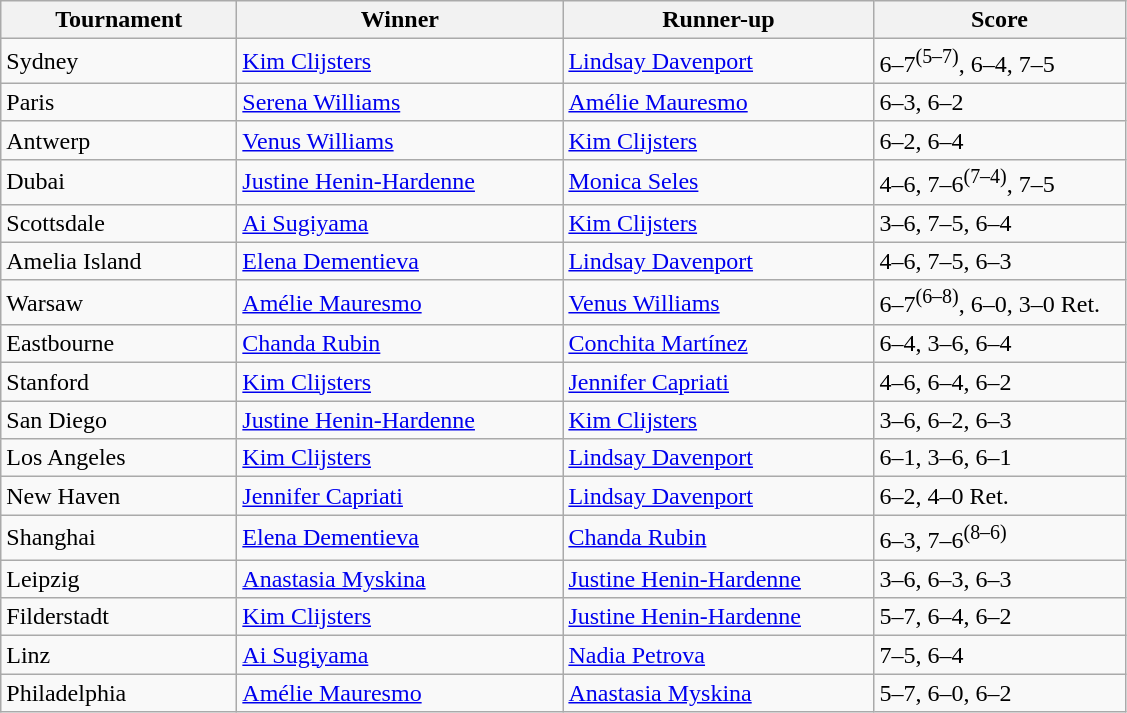<table class="wikitable">
<tr>
<th width="150">Tournament</th>
<th width="210">Winner</th>
<th width="200">Runner-up</th>
<th width="160">Score</th>
</tr>
<tr>
<td>Sydney</td>
<td> <a href='#'>Kim Clijsters</a></td>
<td> <a href='#'>Lindsay Davenport</a></td>
<td>6–7<sup>(5–7)</sup>, 6–4, 7–5</td>
</tr>
<tr>
<td>Paris</td>
<td> <a href='#'>Serena Williams</a></td>
<td> <a href='#'>Amélie Mauresmo</a></td>
<td>6–3, 6–2</td>
</tr>
<tr>
<td>Antwerp</td>
<td> <a href='#'>Venus Williams</a></td>
<td> <a href='#'>Kim Clijsters</a></td>
<td>6–2, 6–4</td>
</tr>
<tr>
<td>Dubai</td>
<td> <a href='#'>Justine Henin-Hardenne</a></td>
<td> <a href='#'>Monica Seles</a></td>
<td>4–6, 7–6<sup>(7–4)</sup>, 7–5</td>
</tr>
<tr>
<td>Scottsdale</td>
<td> <a href='#'>Ai Sugiyama</a></td>
<td> <a href='#'>Kim Clijsters</a></td>
<td>3–6, 7–5, 6–4</td>
</tr>
<tr>
<td>Amelia Island</td>
<td> <a href='#'>Elena Dementieva</a></td>
<td> <a href='#'>Lindsay Davenport</a></td>
<td>4–6, 7–5, 6–3</td>
</tr>
<tr>
<td>Warsaw</td>
<td> <a href='#'>Amélie Mauresmo</a></td>
<td> <a href='#'>Venus Williams</a></td>
<td>6–7<sup>(6–8)</sup>, 6–0, 3–0 Ret.</td>
</tr>
<tr>
<td>Eastbourne</td>
<td> <a href='#'>Chanda Rubin</a></td>
<td> <a href='#'>Conchita Martínez</a></td>
<td>6–4, 3–6, 6–4</td>
</tr>
<tr>
<td>Stanford</td>
<td> <a href='#'>Kim Clijsters</a></td>
<td> <a href='#'>Jennifer Capriati</a></td>
<td>4–6, 6–4, 6–2</td>
</tr>
<tr>
<td>San Diego</td>
<td> <a href='#'>Justine Henin-Hardenne</a></td>
<td> <a href='#'>Kim Clijsters</a></td>
<td>3–6, 6–2, 6–3</td>
</tr>
<tr>
<td>Los Angeles</td>
<td> <a href='#'>Kim Clijsters</a></td>
<td> <a href='#'>Lindsay Davenport</a></td>
<td>6–1, 3–6, 6–1</td>
</tr>
<tr>
<td>New Haven</td>
<td> <a href='#'>Jennifer Capriati</a></td>
<td> <a href='#'>Lindsay Davenport</a></td>
<td>6–2, 4–0 Ret.</td>
</tr>
<tr>
<td>Shanghai</td>
<td> <a href='#'>Elena Dementieva</a></td>
<td> <a href='#'>Chanda Rubin</a></td>
<td>6–3, 7–6<sup>(8–6)</sup></td>
</tr>
<tr>
<td>Leipzig</td>
<td> <a href='#'>Anastasia Myskina</a></td>
<td> <a href='#'>Justine Henin-Hardenne</a></td>
<td>3–6, 6–3, 6–3</td>
</tr>
<tr>
<td>Filderstadt</td>
<td> <a href='#'>Kim Clijsters</a></td>
<td> <a href='#'>Justine Henin-Hardenne</a></td>
<td>5–7, 6–4, 6–2</td>
</tr>
<tr>
<td>Linz</td>
<td> <a href='#'>Ai Sugiyama</a></td>
<td> <a href='#'>Nadia Petrova</a></td>
<td>7–5, 6–4</td>
</tr>
<tr>
<td>Philadelphia</td>
<td> <a href='#'>Amélie Mauresmo</a></td>
<td> <a href='#'>Anastasia Myskina</a></td>
<td>5–7, 6–0, 6–2</td>
</tr>
</table>
